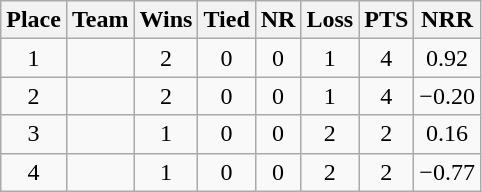<table class="wikitable">
<tr>
<th>Place</th>
<th>Team</th>
<th>Wins</th>
<th>Tied</th>
<th>NR</th>
<th>Loss</th>
<th>PTS</th>
<th>NRR</th>
</tr>
<tr align="center">
<td>1</td>
<td align="left"></td>
<td>2</td>
<td>0</td>
<td>0</td>
<td>1</td>
<td>4</td>
<td>0.92</td>
</tr>
<tr align="center">
<td>2</td>
<td align="left"></td>
<td>2</td>
<td>0</td>
<td>0</td>
<td>1</td>
<td>4</td>
<td>−0.20</td>
</tr>
<tr align="center">
<td>3</td>
<td align="left"></td>
<td>1</td>
<td>0</td>
<td>0</td>
<td>2</td>
<td>2</td>
<td>0.16</td>
</tr>
<tr align="center">
<td>4</td>
<td align="left"></td>
<td>1</td>
<td>0</td>
<td>0</td>
<td>2</td>
<td>2</td>
<td>−0.77</td>
</tr>
</table>
